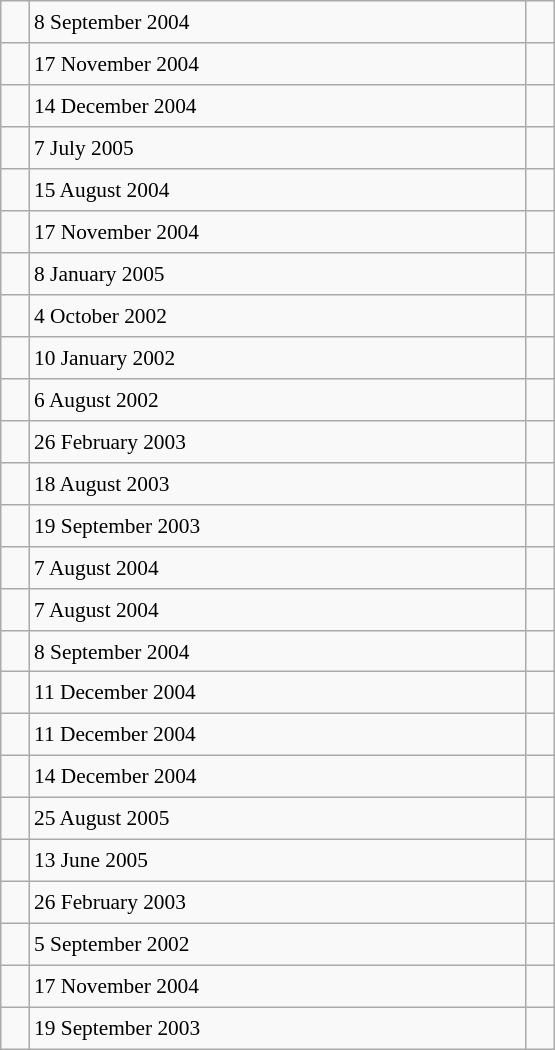<table class="wikitable" style="font-size: 89%; float: left; width: 26em; margin-right: 1em; height: 700px">
<tr>
<td></td>
<td>8 September 2004</td>
<td></td>
</tr>
<tr>
<td></td>
<td>17 November 2004</td>
<td></td>
</tr>
<tr>
<td></td>
<td>14 December 2004</td>
<td></td>
</tr>
<tr>
<td></td>
<td>7 July 2005</td>
<td></td>
</tr>
<tr>
<td></td>
<td>15 August 2004</td>
<td></td>
</tr>
<tr>
<td></td>
<td>17 November 2004</td>
<td></td>
</tr>
<tr>
<td></td>
<td>8 January 2005</td>
<td></td>
</tr>
<tr>
<td></td>
<td>4 October 2002</td>
<td></td>
</tr>
<tr>
<td></td>
<td>10 January 2002</td>
<td></td>
</tr>
<tr>
<td></td>
<td>6 August 2002</td>
<td></td>
</tr>
<tr>
<td></td>
<td>26 February 2003</td>
<td></td>
</tr>
<tr>
<td></td>
<td>18 August 2003</td>
<td></td>
</tr>
<tr>
<td></td>
<td>19 September 2003</td>
<td></td>
</tr>
<tr>
<td></td>
<td>7 August 2004</td>
<td></td>
</tr>
<tr>
<td></td>
<td>7 August 2004</td>
<td></td>
</tr>
<tr>
<td></td>
<td>8 September 2004</td>
<td></td>
</tr>
<tr>
<td></td>
<td>11 December 2004</td>
<td></td>
</tr>
<tr>
<td></td>
<td>11 December 2004</td>
<td></td>
</tr>
<tr>
<td></td>
<td>14 December 2004</td>
<td></td>
</tr>
<tr>
<td></td>
<td>25 August 2005</td>
<td></td>
</tr>
<tr>
<td></td>
<td>13 June 2005</td>
<td></td>
</tr>
<tr>
<td></td>
<td>26 February 2003</td>
<td></td>
</tr>
<tr>
<td></td>
<td>5 September 2002</td>
<td></td>
</tr>
<tr>
<td></td>
<td>17 November 2004</td>
<td></td>
</tr>
<tr>
<td></td>
<td>19 September 2003</td>
<td></td>
</tr>
</table>
